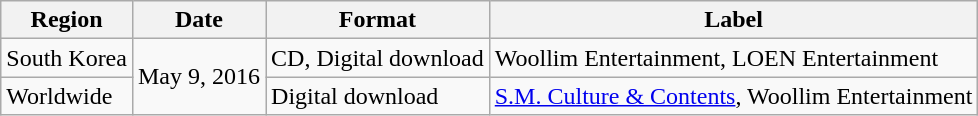<table class = "wikitable">
<tr>
<th>Region</th>
<th>Date</th>
<th>Format</th>
<th>Label</th>
</tr>
<tr>
<td>South Korea</td>
<td rowspan=2>May 9, 2016</td>
<td>CD, Digital download</td>
<td>Woollim Entertainment, LOEN Entertainment</td>
</tr>
<tr>
<td>Worldwide</td>
<td>Digital download</td>
<td><a href='#'>S.M. Culture & Contents</a>, Woollim Entertainment</td>
</tr>
</table>
